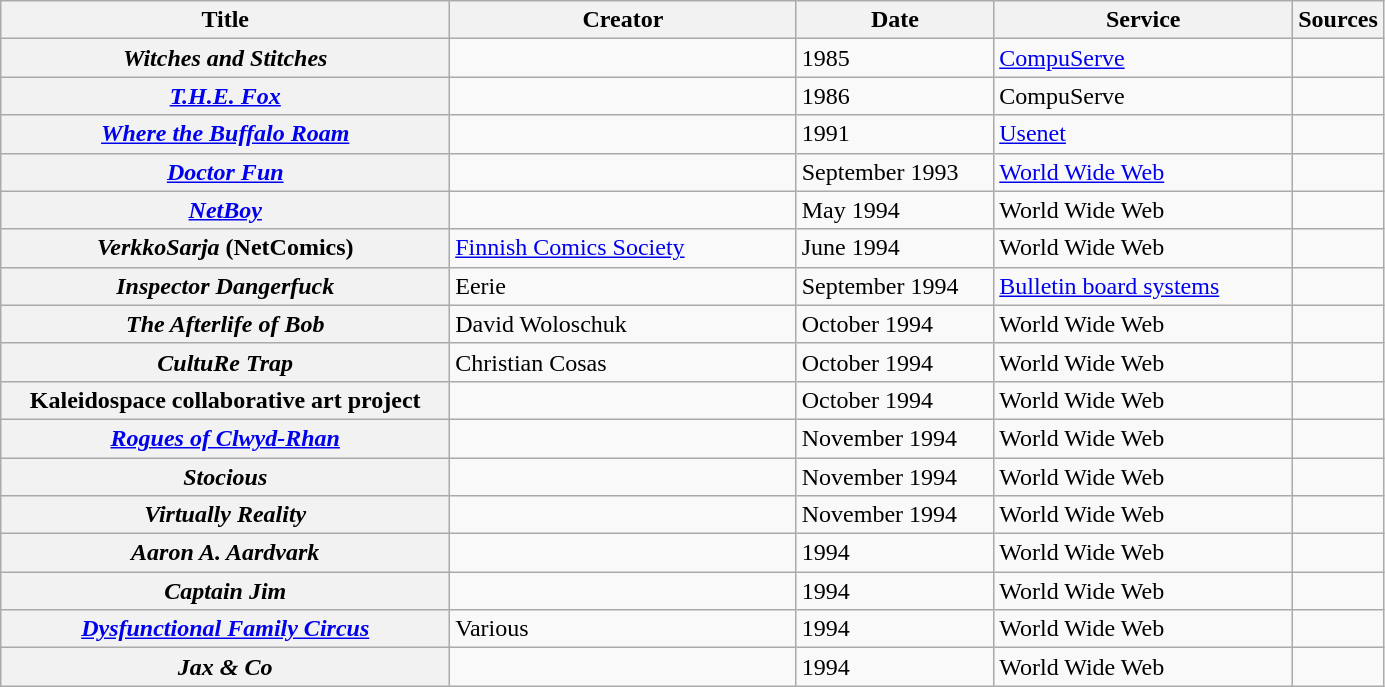<table class="wikitable sortable" width="73%" |->
<tr>
<th scope="col"  width = "35%">Title</th>
<th scope="col"  width = "27%">Creator</th>
<th scope="col"  width = "15%">Date</th>
<th scope="col"  width = "26%">Service</th>
<th scope="col" class="unsortable">Sources</th>
</tr>
<tr>
<th scope="row"><em>Witches and Stitches</em></th>
<td></td>
<td>1985</td>
<td><a href='#'>CompuServe</a></td>
<td></td>
</tr>
<tr>
<th scope="row"><em><a href='#'>T.H.E. Fox</a></em></th>
<td></td>
<td>1986</td>
<td>CompuServe</td>
<td></td>
</tr>
<tr>
<th scope="row"><em><a href='#'>Where the Buffalo Roam</a></em></th>
<td></td>
<td>1991</td>
<td><a href='#'>Usenet</a></td>
<td></td>
</tr>
<tr>
<th scope="row"><em><a href='#'>Doctor Fun</a></em></th>
<td></td>
<td>September 1993</td>
<td><a href='#'>World Wide Web</a></td>
<td></td>
</tr>
<tr>
<th scope="row"><em><a href='#'>NetBoy</a></em></th>
<td></td>
<td>May 1994</td>
<td>World Wide Web</td>
<td></td>
</tr>
<tr>
<th scope="row"><em>VerkkoSarja</em> (NetComics)</th>
<td><a href='#'>Finnish Comics Society</a></td>
<td>June 1994</td>
<td>World Wide Web</td>
<td></td>
</tr>
<tr>
<th scope="row"><em>Inspector Dangerfuck</em></th>
<td>Eerie</td>
<td>September 1994</td>
<td><a href='#'>Bulletin board systems</a></td>
<td></td>
</tr>
<tr>
<th scope="row"><em>The Afterlife of Bob</em></th>
<td>David Woloschuk</td>
<td>October 1994</td>
<td>World Wide Web</td>
<td></td>
</tr>
<tr>
<th scope="row"><em>CultuRe Trap</em></th>
<td>Christian Cosas</td>
<td>October 1994</td>
<td>World Wide Web</td>
<td></td>
</tr>
<tr>
<th scope="row">Kaleidospace collaborative art project</th>
<td></td>
<td>October 1994</td>
<td>World Wide Web</td>
<td></td>
</tr>
<tr>
<th scope="row"><em><a href='#'>Rogues of Clwyd-Rhan</a></em></th>
<td></td>
<td>November 1994</td>
<td>World Wide Web</td>
<td></td>
</tr>
<tr>
<th scope="row"><em>Stocious</em></th>
<td></td>
<td>November 1994</td>
<td>World Wide Web</td>
<td></td>
</tr>
<tr>
<th scope="row"><em>Virtually Reality</em></th>
<td></td>
<td>November 1994</td>
<td>World Wide Web</td>
<td></td>
</tr>
<tr>
<th scope="row"><em>Aaron A. Aardvark</em></th>
<td></td>
<td>1994</td>
<td>World Wide Web</td>
<td></td>
</tr>
<tr>
<th scope="row"><em>Captain Jim</em></th>
<td></td>
<td>1994</td>
<td>World Wide Web</td>
<td></td>
</tr>
<tr>
<th scope="row"><em><a href='#'>Dysfunctional Family Circus</a></em></th>
<td>Various</td>
<td>1994</td>
<td>World Wide Web</td>
<td></td>
</tr>
<tr>
<th scope="row"><em>Jax & Co</em></th>
<td></td>
<td>1994</td>
<td>World Wide Web</td>
<td></td>
</tr>
</table>
